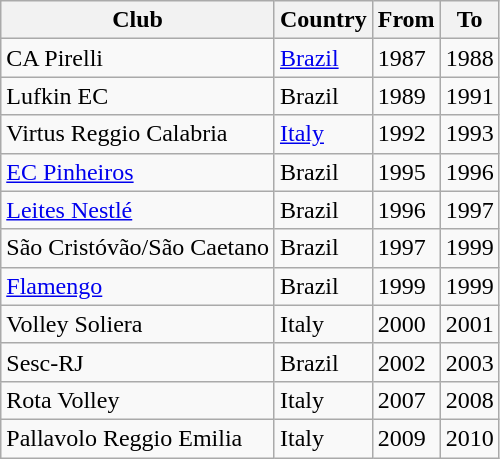<table class="wikitable sortable">
<tr>
<th>Club </th>
<th>Country</th>
<th>From</th>
<th>To</th>
</tr>
<tr>
<td>CA Pirelli </td>
<td> <a href='#'>Brazil</a></td>
<td>1987</td>
<td>1988</td>
</tr>
<tr>
<td>Lufkin EC</td>
<td> Brazil</td>
<td>1989</td>
<td>1991</td>
</tr>
<tr>
<td>Virtus Reggio Calabria</td>
<td> <a href='#'>Italy</a></td>
<td>1992</td>
<td>1993</td>
</tr>
<tr>
<td><a href='#'>EC Pinheiros</a></td>
<td> Brazil</td>
<td>1995</td>
<td>1996</td>
</tr>
<tr>
<td><a href='#'>Leites Nestlé</a></td>
<td> Brazil</td>
<td>1996</td>
<td>1997</td>
</tr>
<tr>
<td>São Cristóvão/São Caetano</td>
<td> Brazil</td>
<td>1997</td>
<td>1999</td>
</tr>
<tr>
<td><a href='#'>Flamengo</a></td>
<td> Brazil</td>
<td>1999</td>
<td>1999</td>
</tr>
<tr>
<td>Volley Soliera</td>
<td> Italy</td>
<td>2000</td>
<td>2001</td>
</tr>
<tr>
<td>Sesc-RJ</td>
<td> Brazil</td>
<td>2002</td>
<td>2003</td>
</tr>
<tr>
<td>Rota Volley</td>
<td> Italy</td>
<td>2007</td>
<td>2008</td>
</tr>
<tr>
<td>Pallavolo Reggio Emilia</td>
<td> Italy</td>
<td>2009</td>
<td>2010</td>
</tr>
</table>
